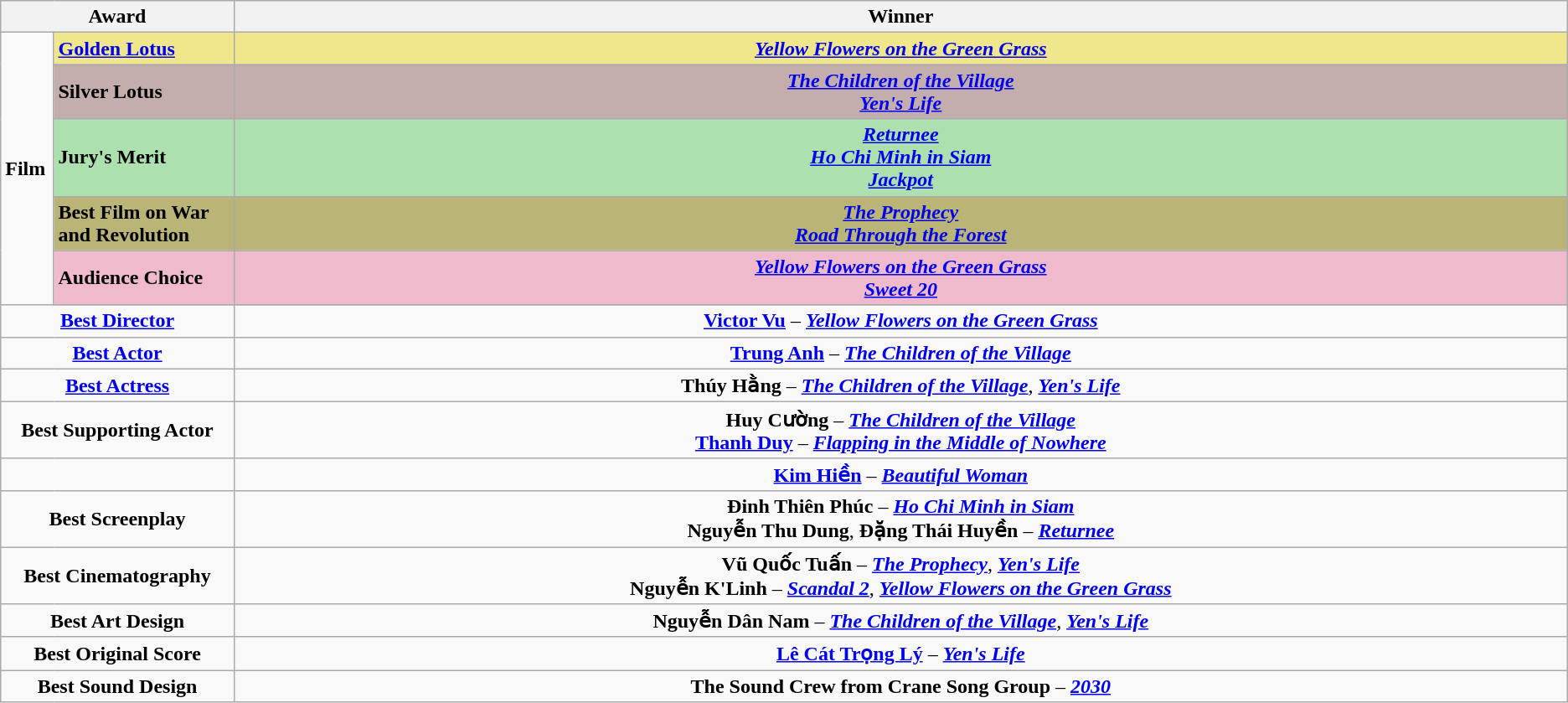<table class=wikitable>
<tr>
<th width="12%" colspan="2">Award</th>
<th width="76%">Winner</th>
</tr>
<tr>
<td rowspan="5"><strong>Film</strong></td>
<td style="background:#F0E68C"><strong><a href='#'>Golden Lotus</a></strong></td>
<td style="background:#F0E68C" align=center><strong><em><a href='#'>Yellow Flowers on the Green Grass</a></em></strong></td>
</tr>
<tr>
<td style="background:#C4AEAD"><strong>Silver Lotus</strong></td>
<td style="background:#C4AEAD" align=center><strong><em><a href='#'>The Children of the Village</a></em></strong><br><strong><em><a href='#'>Yen's Life</a></em></strong></td>
</tr>
<tr>
<td style="background:#ACE1AF"><strong>Jury's Merit</strong></td>
<td style="background:#ACE1AF" align=center><strong><em><a href='#'>Returnee</a></em></strong><br><strong><em><a href='#'>Ho Chi Minh in Siam</a></em></strong><br><strong><em><a href='#'>Jackpot</a></em></strong></td>
</tr>
<tr>
<td style="background:#BBB477"><strong>Best Film on War and Revolution</strong></td>
<td style="background:#BBB477" align=center><strong><em><a href='#'>The Prophecy</a></em></strong><br><strong><em><a href='#'>Road Through the Forest</a></em></strong></td>
</tr>
<tr>
<td style="background:#EFBBCC"><strong>Audience Choice</strong></td>
<td style="background:#EFBBCC" align=center><strong><em><a href='#'>Yellow Flowers on the Green Grass</a></em></strong><br><strong><em><a href='#'>Sweet 20</a></em></strong></td>
</tr>
<tr>
<td colspan="2" align=center><strong><a href='#'>Best Director</a></strong></td>
<td align=center><strong><a href='#'>Victor Vu</a></strong> – <strong><em><a href='#'>Yellow Flowers on the Green Grass</a></em></strong></td>
</tr>
<tr>
<td colspan="2" align=center><strong><a href='#'>Best Actor</a></strong></td>
<td align=center><strong><a href='#'>Trung Anh</a></strong> – <strong><em><a href='#'>The Children of the Village</a></em></strong></td>
</tr>
<tr>
<td colspan="2" align=center><strong><a href='#'>Best Actress</a></strong></td>
<td align=center><strong>Thúy Hằng</strong> – <strong><em><a href='#'>The Children of the Village</a></em></strong>, <strong><em><a href='#'>Yen's Life</a></em></strong></td>
</tr>
<tr>
<td colspan="2" align=center><strong>Best Supporting Actor</strong></td>
<td align=center><strong>Huy Cường</strong> – <strong><em><a href='#'>The Children of the Village</a></em></strong><br><strong><a href='#'>Thanh Duy</a></strong> – <strong><em><a href='#'>Flapping in the Middle of Nowhere</a></em></strong></td>
</tr>
<tr>
<td colspan="2" align=center><strong></strong></td>
<td align=center><strong><a href='#'>Kim Hiền</a></strong> – <strong><em><a href='#'>Beautiful Woman</a></em></strong></td>
</tr>
<tr>
<td colspan="2" align=center><strong>Best Screenplay</strong></td>
<td align=center><strong>Đinh Thiên Phúc</strong> – <strong><em><a href='#'>Ho Chi Minh in Siam</a></em></strong><br><strong>Nguyễn Thu Dung</strong>, <strong>Đặng Thái Huyền</strong> – <strong><em><a href='#'>Returnee</a></em></strong></td>
</tr>
<tr>
<td colspan="2" align=center><strong>Best Cinematography</strong></td>
<td align=center><strong>Vũ Quốc Tuấn</strong> – <strong><em><a href='#'>The Prophecy</a></em></strong>, <strong><em><a href='#'>Yen's Life</a></em></strong><br><strong>Nguyễn K'Linh</strong> – <strong><em><a href='#'>Scandal 2</a></em></strong>, <strong><em><a href='#'>Yellow Flowers on the Green Grass</a></em></strong></td>
</tr>
<tr>
<td colspan="2" align=center><strong>Best Art Design</strong></td>
<td align=center><strong>Nguyễn Dân Nam</strong> – <strong><em><a href='#'>The Children of the Village</a></em></strong>, <strong><em><a href='#'>Yen's Life</a></em></strong></td>
</tr>
<tr>
<td colspan="2" align=center><strong>Best Original Score</strong></td>
<td align=center><strong><a href='#'>Lê Cát Trọng Lý</a></strong> – <strong><em><a href='#'>Yen's Life</a></em></strong></td>
</tr>
<tr>
<td colspan="2" align=center><strong>Best Sound Design</strong></td>
<td align=center><strong>The Sound Crew from Crane Song Group</strong> – <strong><em><a href='#'>2030</a></em></strong></td>
</tr>
</table>
